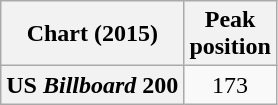<table class="wikitable sortable plainrowheaders" style="text-align:center">
<tr>
<th scope="col">Chart (2015)</th>
<th scope="col">Peak<br>position</th>
</tr>
<tr>
<th scope="row">US <em>Billboard</em> 200</th>
<td align="center">173</td>
</tr>
</table>
